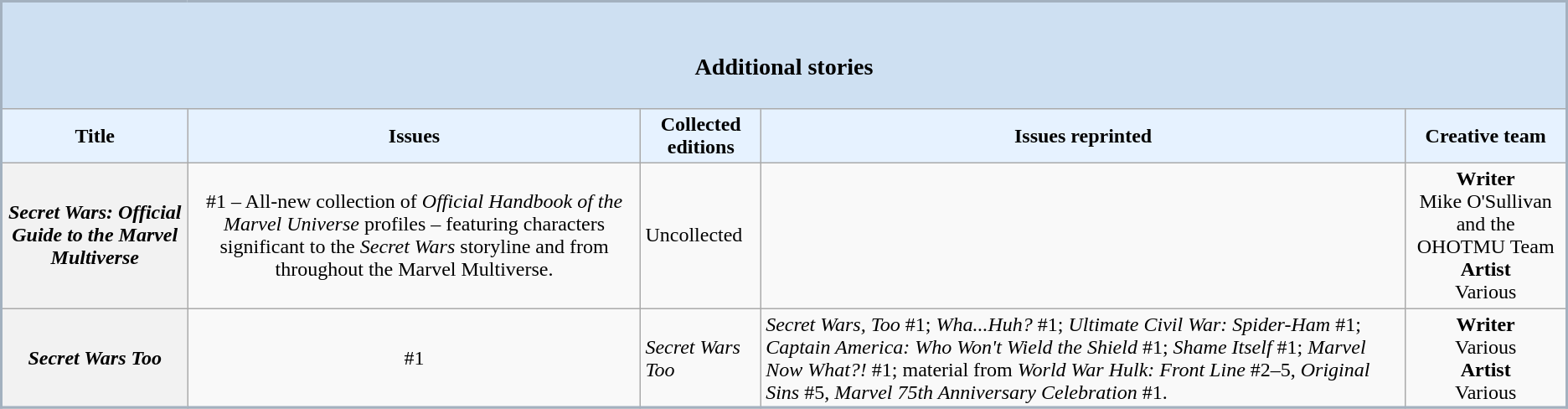<table class="wikitable collapsible"  style="text-align:center; border:2px solid #a3b1bf; font-weight:normal;">
<tr>
<th colspan="5" style="background:#cee0f2;"><br><h3>Additional stories</h3></th>
</tr>
<tr>
<th scope="col" style="text-align:center; background:#e6f2ff;">Title</th>
<th scope="col" style="text-align:center; background:#e6f2ff;">Issues</th>
<th scope="col" style="text-align:center; background:#e6f2ff;">Collected editions</th>
<th scope="col" style="text-align:center; background:#e6f2ff;">Issues reprinted</th>
<th scope="col" style="text-align:center; background:#e6f2ff;">Creative team</th>
</tr>
<tr>
<th><em>Secret Wars: Official Guide to the Marvel Multiverse</em></th>
<td>#1 – All-new collection of <em>Official Handbook of the Marvel Universe</em> profiles – featuring characters significant to the <em>Secret Wars</em> storyline and from throughout the Marvel Multiverse.</td>
<td style="text-align:left;">Uncollected</td>
<td style="text-align:left;"></td>
<td><strong>Writer</strong><br>Mike O'Sullivan and the OHOTMU Team<br><strong>Artist</strong><br>Various</td>
</tr>
<tr>
<th><em>Secret Wars Too</em></th>
<td>#1</td>
<td style="text-align:left;"><em>Secret Wars Too</em></td>
<td style="text-align:left;"><em>Secret Wars, Too</em> #1; <em>Wha...Huh?</em> #1; <em>Ultimate Civil War: Spider-Ham</em> #1; <em>Captain America: Who Won't Wield the Shield</em> #1; <em>Shame Itself</em> #1; <em>Marvel Now What?!</em> #1; material from <em>World War Hulk: Front Line</em> #2–5, <em>Original Sins</em> #5, <em>Marvel 75th Anniversary Celebration</em> #1.</td>
<td><strong>Writer</strong><br>Various<br><strong>Artist</strong><br>Various</td>
</tr>
<tr>
</tr>
</table>
